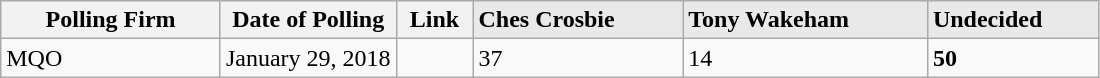<table class="wikitable sortable">
<tr style="background:#e9e9e9;">
<th width=20%>Polling Firm</th>
<th width=16%>Date of Polling</th>
<th style="width:7%;" class="unsortable">Link</th>
<td><strong>Ches Crosbie</strong></td>
<td><strong>Tony Wakeham</strong></td>
<td><strong>Undecided</strong></td>
</tr>
<tr>
<td>MQO</td>
<td>January 29, 2018</td>
<td></td>
<td>37</td>
<td>14</td>
<td><strong>50</strong></td>
</tr>
</table>
